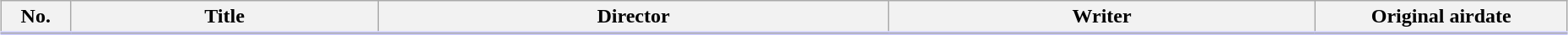<table class="wikitable" style="width:98%; margin:auto; background:#FFF;">
<tr style="border-bottom: 3px solid #CCF">
<th style="width:3em;">No.</th>
<th>Title</th>
<th>Director</th>
<th>Writer</th>
<th style="width:12em;">Original airdate</th>
</tr>
<tr>
</tr>
</table>
